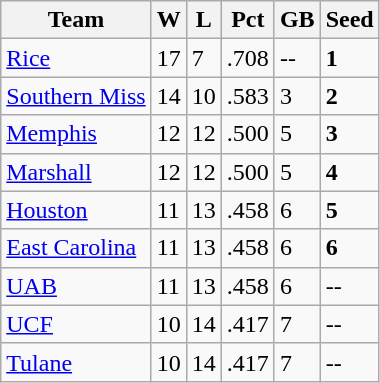<table class="wikitable sortable">
<tr>
<th>Team</th>
<th>W</th>
<th>L</th>
<th>Pct</th>
<th>GB</th>
<th>Seed</th>
</tr>
<tr>
<td><a href='#'>Rice</a></td>
<td>17</td>
<td>7</td>
<td>.708</td>
<td>--</td>
<td><strong>1</strong></td>
</tr>
<tr>
<td><a href='#'>Southern Miss</a></td>
<td>14</td>
<td>10</td>
<td>.583</td>
<td>3</td>
<td><strong>2</strong></td>
</tr>
<tr>
<td><a href='#'>Memphis</a></td>
<td>12</td>
<td>12</td>
<td>.500</td>
<td>5</td>
<td><strong>3</strong></td>
</tr>
<tr>
<td><a href='#'>Marshall</a></td>
<td>12</td>
<td>12</td>
<td>.500</td>
<td>5</td>
<td><strong>4</strong></td>
</tr>
<tr>
<td><a href='#'>Houston</a></td>
<td>11</td>
<td>13</td>
<td>.458</td>
<td>6</td>
<td><strong>5</strong></td>
</tr>
<tr>
<td><a href='#'>East Carolina</a></td>
<td>11</td>
<td>13</td>
<td>.458</td>
<td>6</td>
<td><strong>6</strong></td>
</tr>
<tr>
<td><a href='#'>UAB</a></td>
<td>11</td>
<td>13</td>
<td>.458</td>
<td>6</td>
<td>--</td>
</tr>
<tr>
<td><a href='#'>UCF</a></td>
<td>10</td>
<td>14</td>
<td>.417</td>
<td>7</td>
<td>--</td>
</tr>
<tr>
<td><a href='#'>Tulane</a></td>
<td>10</td>
<td>14</td>
<td>.417</td>
<td>7</td>
<td>--</td>
</tr>
</table>
